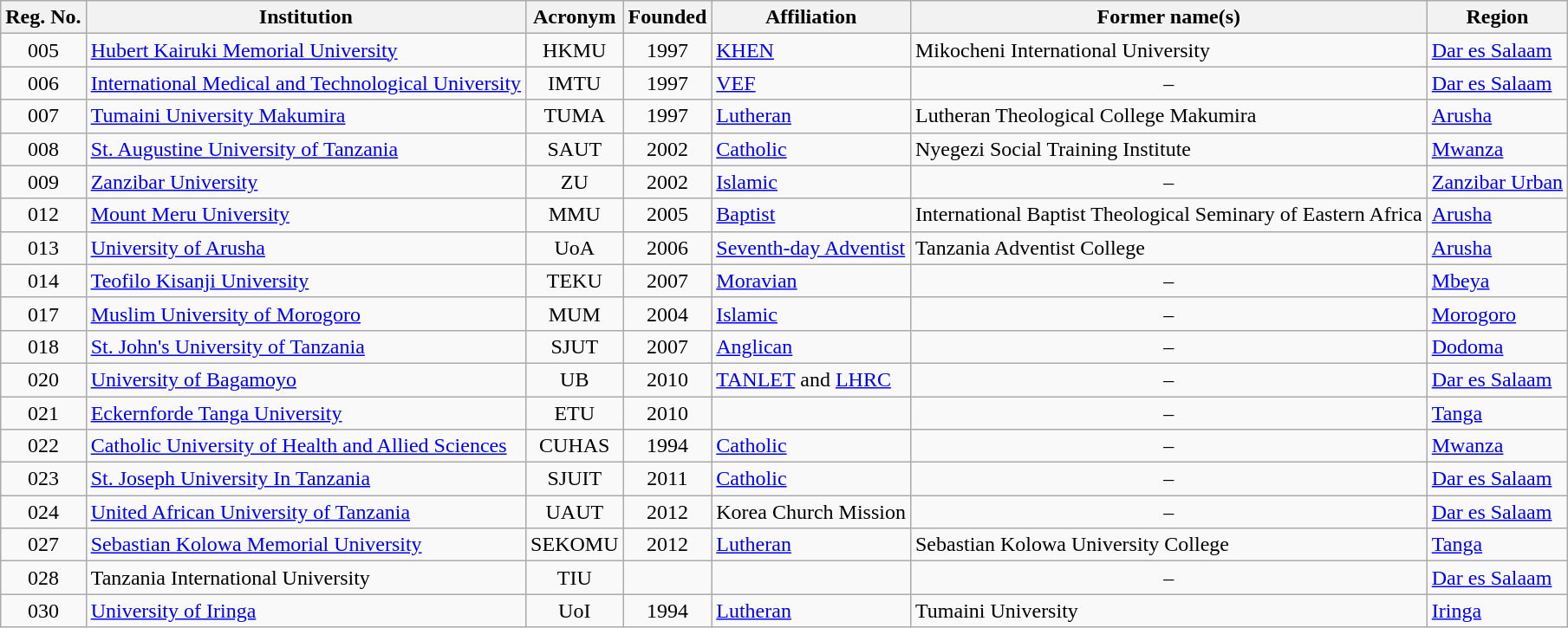<table class="wikitable sortable" border="1">
<tr>
<th>Reg. No.</th>
<th>Institution</th>
<th>Acronym</th>
<th>Founded</th>
<th>Affiliation</th>
<th>Former name(s)</th>
<th>Region</th>
</tr>
<tr>
<td align=center>005</td>
<td><a href='#'>Hubert Kairuki Memorial University</a></td>
<td align=center>HKMU</td>
<td align=center>1997</td>
<td><a href='#'>KHEN</a></td>
<td>Mikocheni International University</td>
<td><a href='#'>Dar es Salaam</a></td>
</tr>
<tr>
<td align=center>006</td>
<td><a href='#'>International Medical and Technological University</a></td>
<td align=center>IMTU</td>
<td align=center>1997</td>
<td><a href='#'>VEF</a></td>
<td align=center>–</td>
<td><a href='#'>Dar es Salaam</a></td>
</tr>
<tr>
<td align=center>007</td>
<td><a href='#'>Tumaini University Makumira</a></td>
<td align=center>TUMA</td>
<td align=center>1997</td>
<td><a href='#'>Lutheran</a></td>
<td>Lutheran Theological College Makumira</td>
<td><a href='#'>Arusha</a></td>
</tr>
<tr>
<td align=center>008</td>
<td><a href='#'>St. Augustine University of Tanzania</a></td>
<td align=center>SAUT</td>
<td align=center>2002</td>
<td><a href='#'>Catholic</a></td>
<td>Nyegezi Social Training Institute</td>
<td><a href='#'>Mwanza</a></td>
</tr>
<tr>
<td align=center>009</td>
<td><a href='#'>Zanzibar University</a></td>
<td align=center>ZU</td>
<td align=center>2002</td>
<td><a href='#'>Islamic</a></td>
<td align=center>–</td>
<td><a href='#'>Zanzibar Urban</a></td>
</tr>
<tr>
<td align=center>012</td>
<td><a href='#'>Mount Meru University</a></td>
<td align=center>MMU</td>
<td align=center>2005</td>
<td><a href='#'>Baptist</a></td>
<td>International Baptist Theological Seminary of Eastern Africa</td>
<td><a href='#'>Arusha</a></td>
</tr>
<tr>
<td align=center>013</td>
<td><a href='#'>University of Arusha</a></td>
<td align=center>UoA</td>
<td align=center>2006</td>
<td><a href='#'>Seventh-day Adventist</a></td>
<td>Tanzania Adventist College</td>
<td><a href='#'>Arusha</a></td>
</tr>
<tr>
<td align=center>014</td>
<td><a href='#'>Teofilo Kisanji University</a></td>
<td align=center>TEKU</td>
<td align=center>2007</td>
<td><a href='#'>Moravian</a></td>
<td align=center>–</td>
<td><a href='#'>Mbeya</a></td>
</tr>
<tr>
<td align=center>017</td>
<td><a href='#'>Muslim University of Morogoro</a></td>
<td align=center>MUM</td>
<td align=center>2004</td>
<td><a href='#'>Islamic</a></td>
<td align=center>–</td>
<td><a href='#'>Morogoro</a></td>
</tr>
<tr>
<td align=center>018</td>
<td><a href='#'>St. John's University of Tanzania</a></td>
<td align=center>SJUT</td>
<td align=center>2007</td>
<td><a href='#'>Anglican</a></td>
<td align=center>–</td>
<td><a href='#'>Dodoma</a></td>
</tr>
<tr>
<td align=center>020</td>
<td><a href='#'>University of Bagamoyo</a></td>
<td align=center>UB</td>
<td align=center>2010</td>
<td><a href='#'>TANLET</a> and <a href='#'>LHRC</a></td>
<td align=center>–</td>
<td><a href='#'>Dar es Salaam</a></td>
</tr>
<tr>
<td align=center>021</td>
<td><a href='#'>Eckernforde Tanga University</a></td>
<td align=center>ETU</td>
<td align=center>2010</td>
<td></td>
<td align=center>–</td>
<td><a href='#'>Tanga</a></td>
</tr>
<tr>
<td align=center>022</td>
<td><a href='#'>Catholic University of Health and Allied Sciences</a></td>
<td align=center>CUHAS</td>
<td align=center>1994</td>
<td><a href='#'>Catholic</a></td>
<td align=center>–</td>
<td><a href='#'>Mwanza</a></td>
</tr>
<tr>
<td align=center>023</td>
<td><a href='#'>St. Joseph University In Tanzania</a></td>
<td align=center>SJUIT</td>
<td align=center>2011</td>
<td><a href='#'>Catholic</a></td>
<td align=center>–</td>
<td><a href='#'>Dar es Salaam</a></td>
</tr>
<tr>
<td align=center>024</td>
<td><a href='#'>United African University of Tanzania</a></td>
<td align=center>UAUT</td>
<td align=center>2012</td>
<td>Korea Church Mission</td>
<td align=center>–</td>
<td><a href='#'>Dar es Salaam</a></td>
</tr>
<tr>
<td align=center>027</td>
<td><a href='#'>Sebastian Kolowa Memorial University</a></td>
<td align=center>SEKOMU</td>
<td align=center>2012</td>
<td><a href='#'>Lutheran</a></td>
<td>Sebastian Kolowa University College</td>
<td><a href='#'>Tanga</a></td>
</tr>
<tr>
<td align=center>028</td>
<td>Tanzania International University</td>
<td align=center>TIU</td>
<td align=center></td>
<td></td>
<td align=center>–</td>
<td><a href='#'>Dar es Salaam</a></td>
</tr>
<tr>
<td align=center>030</td>
<td><a href='#'>University of Iringa</a></td>
<td align=center>UoI</td>
<td align=center>1994</td>
<td><a href='#'>Lutheran</a></td>
<td>Tumaini University</td>
<td><a href='#'>Iringa</a></td>
</tr>
</table>
